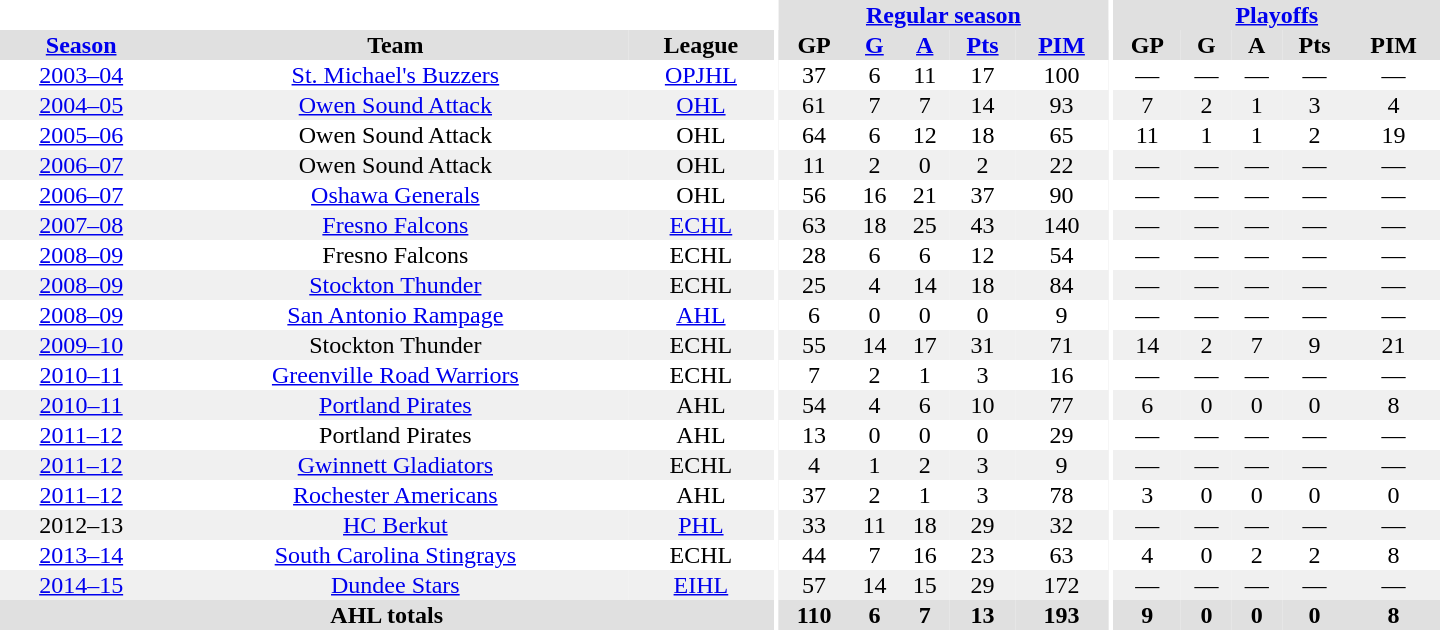<table border="0" cellpadding="1" cellspacing="0" style="text-align:center; width:60em">
<tr bgcolor="#e0e0e0">
<th colspan="3" bgcolor="#ffffff"></th>
<th rowspan="99" bgcolor="#ffffff"></th>
<th colspan="5"><a href='#'>Regular season</a></th>
<th rowspan="99" bgcolor="#ffffff"></th>
<th colspan="5"><a href='#'>Playoffs</a></th>
</tr>
<tr bgcolor="#e0e0e0">
<th><a href='#'>Season</a></th>
<th>Team</th>
<th>League</th>
<th>GP</th>
<th><a href='#'>G</a></th>
<th><a href='#'>A</a></th>
<th><a href='#'>Pts</a></th>
<th><a href='#'>PIM</a></th>
<th>GP</th>
<th>G</th>
<th>A</th>
<th>Pts</th>
<th>PIM</th>
</tr>
<tr>
<td><a href='#'>2003–04</a></td>
<td><a href='#'>St. Michael's Buzzers</a></td>
<td><a href='#'>OPJHL</a></td>
<td>37</td>
<td>6</td>
<td>11</td>
<td>17</td>
<td>100</td>
<td>—</td>
<td>—</td>
<td>—</td>
<td>—</td>
<td>—</td>
</tr>
<tr bgcolor="#f0f0f0">
<td><a href='#'>2004–05</a></td>
<td><a href='#'>Owen Sound Attack</a></td>
<td><a href='#'>OHL</a></td>
<td>61</td>
<td>7</td>
<td>7</td>
<td>14</td>
<td>93</td>
<td>7</td>
<td>2</td>
<td>1</td>
<td>3</td>
<td>4</td>
</tr>
<tr>
<td><a href='#'>2005–06</a></td>
<td>Owen Sound Attack</td>
<td>OHL</td>
<td>64</td>
<td>6</td>
<td>12</td>
<td>18</td>
<td>65</td>
<td>11</td>
<td>1</td>
<td>1</td>
<td>2</td>
<td>19</td>
</tr>
<tr bgcolor="#f0f0f0">
<td><a href='#'>2006–07</a></td>
<td>Owen Sound Attack</td>
<td>OHL</td>
<td>11</td>
<td>2</td>
<td>0</td>
<td>2</td>
<td>22</td>
<td>—</td>
<td>—</td>
<td>—</td>
<td>—</td>
<td>—</td>
</tr>
<tr>
<td><a href='#'>2006–07</a></td>
<td><a href='#'>Oshawa Generals</a></td>
<td>OHL</td>
<td>56</td>
<td>16</td>
<td>21</td>
<td>37</td>
<td>90</td>
<td>—</td>
<td>—</td>
<td>—</td>
<td>—</td>
<td>—</td>
</tr>
<tr bgcolor="#f0f0f0">
<td><a href='#'>2007–08</a></td>
<td><a href='#'>Fresno Falcons</a></td>
<td><a href='#'>ECHL</a></td>
<td>63</td>
<td>18</td>
<td>25</td>
<td>43</td>
<td>140</td>
<td>—</td>
<td>—</td>
<td>—</td>
<td>—</td>
<td>—</td>
</tr>
<tr>
<td><a href='#'>2008–09</a></td>
<td>Fresno Falcons</td>
<td>ECHL</td>
<td>28</td>
<td>6</td>
<td>6</td>
<td>12</td>
<td>54</td>
<td>—</td>
<td>—</td>
<td>—</td>
<td>—</td>
<td>—</td>
</tr>
<tr bgcolor="#f0f0f0">
<td><a href='#'>2008–09</a></td>
<td><a href='#'>Stockton Thunder</a></td>
<td>ECHL</td>
<td>25</td>
<td>4</td>
<td>14</td>
<td>18</td>
<td>84</td>
<td>—</td>
<td>—</td>
<td>—</td>
<td>—</td>
<td>—</td>
</tr>
<tr>
<td><a href='#'>2008–09</a></td>
<td><a href='#'>San Antonio Rampage</a></td>
<td><a href='#'>AHL</a></td>
<td>6</td>
<td>0</td>
<td>0</td>
<td>0</td>
<td>9</td>
<td>—</td>
<td>—</td>
<td>—</td>
<td>—</td>
<td>—</td>
</tr>
<tr bgcolor="#f0f0f0">
<td><a href='#'>2009–10</a></td>
<td>Stockton Thunder</td>
<td>ECHL</td>
<td>55</td>
<td>14</td>
<td>17</td>
<td>31</td>
<td>71</td>
<td>14</td>
<td>2</td>
<td>7</td>
<td>9</td>
<td>21</td>
</tr>
<tr>
<td><a href='#'>2010–11</a></td>
<td><a href='#'>Greenville Road Warriors</a></td>
<td>ECHL</td>
<td>7</td>
<td>2</td>
<td>1</td>
<td>3</td>
<td>16</td>
<td>—</td>
<td>—</td>
<td>—</td>
<td>—</td>
<td>—</td>
</tr>
<tr bgcolor="#f0f0f0">
<td><a href='#'>2010–11</a></td>
<td><a href='#'>Portland Pirates</a></td>
<td>AHL</td>
<td>54</td>
<td>4</td>
<td>6</td>
<td>10</td>
<td>77</td>
<td>6</td>
<td>0</td>
<td>0</td>
<td>0</td>
<td>8</td>
</tr>
<tr>
<td><a href='#'>2011–12</a></td>
<td>Portland Pirates</td>
<td>AHL</td>
<td>13</td>
<td>0</td>
<td>0</td>
<td>0</td>
<td>29</td>
<td>—</td>
<td>—</td>
<td>—</td>
<td>—</td>
<td>—</td>
</tr>
<tr bgcolor="#f0f0f0">
<td><a href='#'>2011–12</a></td>
<td><a href='#'>Gwinnett Gladiators</a></td>
<td>ECHL</td>
<td>4</td>
<td>1</td>
<td>2</td>
<td>3</td>
<td>9</td>
<td>—</td>
<td>—</td>
<td>—</td>
<td>—</td>
<td>—</td>
</tr>
<tr>
<td><a href='#'>2011–12</a></td>
<td><a href='#'>Rochester Americans</a></td>
<td>AHL</td>
<td>37</td>
<td>2</td>
<td>1</td>
<td>3</td>
<td>78</td>
<td>3</td>
<td>0</td>
<td>0</td>
<td>0</td>
<td>0</td>
</tr>
<tr bgcolor="#f0f0f0">
<td>2012–13</td>
<td><a href='#'>HC Berkut</a></td>
<td><a href='#'>PHL</a></td>
<td>33</td>
<td>11</td>
<td>18</td>
<td>29</td>
<td>32</td>
<td>—</td>
<td>—</td>
<td>—</td>
<td>—</td>
<td>—</td>
</tr>
<tr>
<td><a href='#'>2013–14</a></td>
<td><a href='#'>South Carolina Stingrays</a></td>
<td>ECHL</td>
<td>44</td>
<td>7</td>
<td>16</td>
<td>23</td>
<td>63</td>
<td>4</td>
<td>0</td>
<td>2</td>
<td>2</td>
<td>8</td>
</tr>
<tr bgcolor="#f0f0f0">
<td><a href='#'>2014–15</a></td>
<td><a href='#'>Dundee Stars</a></td>
<td><a href='#'>EIHL</a></td>
<td>57</td>
<td>14</td>
<td>15</td>
<td>29</td>
<td>172</td>
<td>—</td>
<td>—</td>
<td>—</td>
<td>—</td>
<td>—</td>
</tr>
<tr bgcolor="#e0e0e0">
<th colspan="3">AHL totals</th>
<th>110</th>
<th>6</th>
<th>7</th>
<th>13</th>
<th>193</th>
<th>9</th>
<th>0</th>
<th>0</th>
<th>0</th>
<th>8</th>
</tr>
</table>
